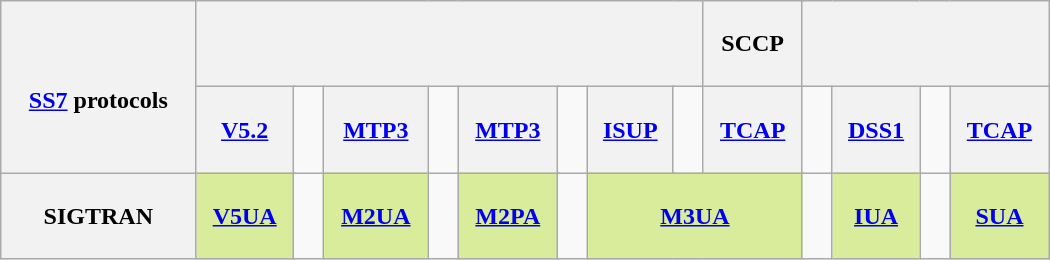<table class="wikitable" border="1" width=700px>
<tr title="SS7 protocols">
<th rowspan="2" style="text-align: center"><br><a href='#'>SS7</a> protocols</th>
<th colspan="12">  </th>
<th colspan="2" height=50px>SCCP</th>
<th colspan="6">  </th>
</tr>
<tr title="SS7 protocols">
<th colspan="2" height=50px><a href='#'>V5.2</a></th>
<td></td>
<th colspan="2"><a href='#'>MTP3</a></th>
<td></td>
<th colspan="2"><a href='#'>MTP3</a></th>
<td></td>
<th colspan="2"><a href='#'>ISUP</a></th>
<td>  </td>
<th colspan="2"><a href='#'>TCAP</a></th>
<td>  </td>
<th colspan="2"><a href='#'>DSS1</a></th>
<td>  </td>
<th colspan="2"><a href='#'>TCAP</a></th>
</tr>
<tr title="SIGTRAN protocols">
<th height=50px>SIGTRAN</th>
<th colspan="2"  style="background:#d8ec9b;"><a href='#'>V5UA</a></th>
<td>  </td>
<th colspan="2"  style="background:#d8ec9b;"><a href='#'>M2UA</a></th>
<td>  </td>
<th colspan="2"  style="background:#d8ec9b;"><a href='#'>M2PA</a></th>
<td>  </td>
<th colspan="5"  style="background:#d8ec9b;"><a href='#'>M3UA</a></th>
<td>  </td>
<th colspan="2"  style="background:#d8ec9b;"><a href='#'>IUA</a></th>
<td>  </td>
<th colspan="2"  style="background:#d8ec9b;"><a href='#'>SUA</a></th>
</tr>
</table>
